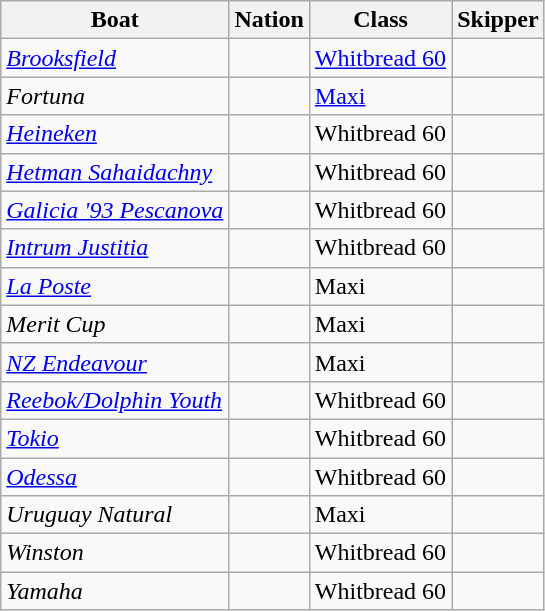<table class="wikitable sortable">
<tr>
<th>Boat</th>
<th>Nation</th>
<th>Class</th>
<th>Skipper</th>
</tr>
<tr>
<td><em><a href='#'>Brooksfield</a></em></td>
<td></td>
<td><a href='#'>Whitbread 60</a></td>
<td> </td>
</tr>
<tr>
<td><em>Fortuna</em></td>
<td></td>
<td><a href='#'>Maxi</a></td>
<td> </td>
</tr>
<tr>
<td><em><a href='#'>Heineken</a></em></td>
<td></td>
<td>Whitbread 60</td>
<td> </td>
</tr>
<tr>
<td><em><a href='#'>Hetman Sahaidachny</a></em></td>
<td></td>
<td>Whitbread 60</td>
<td> </td>
</tr>
<tr>
<td><em><a href='#'>Galicia '93 Pescanova</a></em></td>
<td></td>
<td>Whitbread 60</td>
<td> </td>
</tr>
<tr>
<td><em><a href='#'>Intrum Justitia</a></em></td>
<td></td>
<td>Whitbread 60</td>
<td> <br> </td>
</tr>
<tr>
<td><em><a href='#'>La Poste</a></em></td>
<td></td>
<td>Maxi</td>
<td> </td>
</tr>
<tr>
<td><em>Merit Cup</em></td>
<td></td>
<td>Maxi</td>
<td> </td>
</tr>
<tr>
<td><em><a href='#'>NZ Endeavour</a></em></td>
<td></td>
<td>Maxi</td>
<td> </td>
</tr>
<tr>
<td><em><a href='#'>Reebok/Dolphin Youth</a></em></td>
<td></td>
<td>Whitbread 60</td>
<td> </td>
</tr>
<tr>
<td><em><a href='#'>Tokio</a></em></td>
<td></td>
<td>Whitbread 60</td>
<td> </td>
</tr>
<tr>
<td><em><a href='#'>Odessa</a></em></td>
<td></td>
<td>Whitbread 60</td>
<td> </td>
</tr>
<tr>
<td><em>Uruguay Natural</em></td>
<td></td>
<td>Maxi</td>
<td> </td>
</tr>
<tr>
<td><em>Winston</em></td>
<td></td>
<td>Whitbread 60</td>
<td> <br> </td>
</tr>
<tr>
<td><em>Yamaha</em></td>
<td></td>
<td>Whitbread 60</td>
<td> </td>
</tr>
</table>
